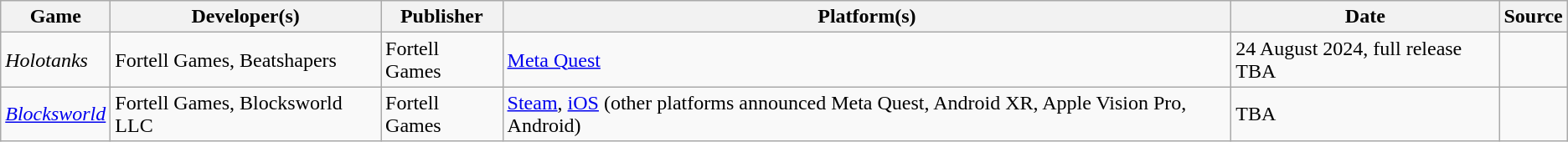<table class="wikitable">
<tr>
<th>Game</th>
<th>Developer(s)</th>
<th>Publisher</th>
<th>Platform(s)</th>
<th>Date</th>
<th>Source</th>
</tr>
<tr>
<td><em>Holotanks</em></td>
<td>Fortell Games, Beatshapers</td>
<td>Fortell Games</td>
<td><a href='#'>Meta Quest</a></td>
<td>24 August 2024, full release TBA</td>
<td></td>
</tr>
<tr>
<td><em><a href='#'>Blocksworld</a></em></td>
<td>Fortell Games, Blocksworld LLC</td>
<td>Fortell Games</td>
<td><a href='#'>Steam</a>, <a href='#'>iOS</a> (other platforms announced Meta Quest, Android XR, Apple Vision Pro, Android)</td>
<td>TBA</td>
<td></td>
</tr>
</table>
